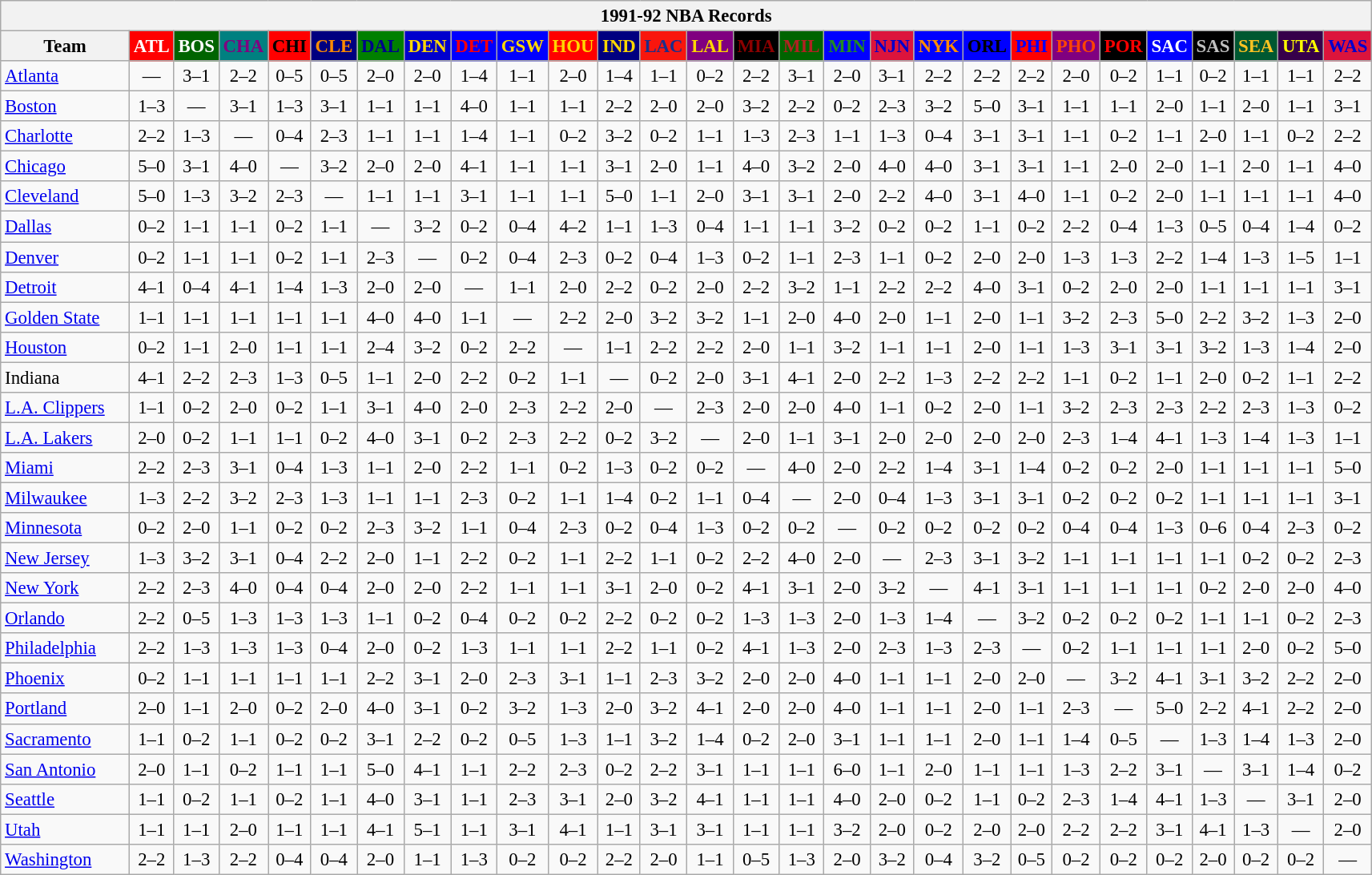<table class="wikitable" style="font-size:95%; text-align:center;">
<tr>
<th colspan=28>1991-92 NBA Records</th>
</tr>
<tr>
<th width=100>Team</th>
<th style="background:#FF0000;color:#FFFFFF;width=35">ATL</th>
<th style="background:#006400;color:#FFFFFF;width=35">BOS</th>
<th style="background:#008080;color:#800080;width=35">CHA</th>
<th style="background:#FF0000;color:#000000;width=35">CHI</th>
<th style="background:#000080;color:#FF8C00;width=35">CLE</th>
<th style="background:#008000;color:#00008B;width=35">DAL</th>
<th style="background:#0000CD;color:#FFD700;width=35">DEN</th>
<th style="background:#0000FF;color:#FF0000;width=35">DET</th>
<th style="background:#0000FF;color:#FFD700;width=35">GSW</th>
<th style="background:#FF0000;color:#FFD700;width=35">HOU</th>
<th style="background:#000080;color:#FFD700;width=35">IND</th>
<th style="background:#F9160D;color:#1A2E8B;width=35">LAC</th>
<th style="background:#800080;color:#FFD700;width=35">LAL</th>
<th style="background:#000000;color:#8B0000;width=35">MIA</th>
<th style="background:#006400;color:#B22222;width=35">MIL</th>
<th style="background:#0000FF;color:#228B22;width=35">MIN</th>
<th style="background:#DC143C;color:#0000CD;width=35">NJN</th>
<th style="background:#0000FF;color:#FF8C00;width=35">NYK</th>
<th style="background:#0000FF;color:#000000;width=35">ORL</th>
<th style="background:#FF0000;color:#0000FF;width=35">PHI</th>
<th style="background:#800080;color:#FF4500;width=35">PHO</th>
<th style="background:#000000;color:#FF0000;width=35">POR</th>
<th style="background:#0000FF;color:#FFFFFF;width=35">SAC</th>
<th style="background:#000000;color:#C0C0C0;width=35">SAS</th>
<th style="background:#005831;color:#FFC322;width=35">SEA</th>
<th style="background:#36004A;color:#FFFF00;width=35">UTA</th>
<th style="background:#DC143C;color:#0000CD;width=35">WAS</th>
</tr>
<tr>
<td style="text-align:left;"><a href='#'>Atlanta</a></td>
<td>—</td>
<td>3–1</td>
<td>2–2</td>
<td>0–5</td>
<td>0–5</td>
<td>2–0</td>
<td>2–0</td>
<td>1–4</td>
<td>1–1</td>
<td>2–0</td>
<td>1–4</td>
<td>1–1</td>
<td>0–2</td>
<td>2–2</td>
<td>3–1</td>
<td>2–0</td>
<td>3–1</td>
<td>2–2</td>
<td>2–2</td>
<td>2–2</td>
<td>2–0</td>
<td>0–2</td>
<td>1–1</td>
<td>0–2</td>
<td>1–1</td>
<td>1–1</td>
<td>2–2</td>
</tr>
<tr>
<td style="text-align:left;"><a href='#'>Boston</a></td>
<td>1–3</td>
<td>—</td>
<td>3–1</td>
<td>1–3</td>
<td>3–1</td>
<td>1–1</td>
<td>1–1</td>
<td>4–0</td>
<td>1–1</td>
<td>1–1</td>
<td>2–2</td>
<td>2–0</td>
<td>2–0</td>
<td>3–2</td>
<td>2–2</td>
<td>0–2</td>
<td>2–3</td>
<td>3–2</td>
<td>5–0</td>
<td>3–1</td>
<td>1–1</td>
<td>1–1</td>
<td>2–0</td>
<td>1–1</td>
<td>2–0</td>
<td>1–1</td>
<td>3–1</td>
</tr>
<tr>
<td style="text-align:left;"><a href='#'>Charlotte</a></td>
<td>2–2</td>
<td>1–3</td>
<td>—</td>
<td>0–4</td>
<td>2–3</td>
<td>1–1</td>
<td>1–1</td>
<td>1–4</td>
<td>1–1</td>
<td>0–2</td>
<td>3–2</td>
<td>0–2</td>
<td>1–1</td>
<td>1–3</td>
<td>2–3</td>
<td>1–1</td>
<td>1–3</td>
<td>0–4</td>
<td>3–1</td>
<td>3–1</td>
<td>1–1</td>
<td>0–2</td>
<td>1–1</td>
<td>2–0</td>
<td>1–1</td>
<td>0–2</td>
<td>2–2</td>
</tr>
<tr>
<td style="text-align:left;"><a href='#'>Chicago</a></td>
<td>5–0</td>
<td>3–1</td>
<td>4–0</td>
<td>—</td>
<td>3–2</td>
<td>2–0</td>
<td>2–0</td>
<td>4–1</td>
<td>1–1</td>
<td>1–1</td>
<td>3–1</td>
<td>2–0</td>
<td>1–1</td>
<td>4–0</td>
<td>3–2</td>
<td>2–0</td>
<td>4–0</td>
<td>4–0</td>
<td>3–1</td>
<td>3–1</td>
<td>1–1</td>
<td>2–0</td>
<td>2–0</td>
<td>1–1</td>
<td>2–0</td>
<td>1–1</td>
<td>4–0</td>
</tr>
<tr>
<td style="text-align:left;"><a href='#'>Cleveland</a></td>
<td>5–0</td>
<td>1–3</td>
<td>3–2</td>
<td>2–3</td>
<td>—</td>
<td>1–1</td>
<td>1–1</td>
<td>3–1</td>
<td>1–1</td>
<td>1–1</td>
<td>5–0</td>
<td>1–1</td>
<td>2–0</td>
<td>3–1</td>
<td>3–1</td>
<td>2–0</td>
<td>2–2</td>
<td>4–0</td>
<td>3–1</td>
<td>4–0</td>
<td>1–1</td>
<td>0–2</td>
<td>2–0</td>
<td>1–1</td>
<td>1–1</td>
<td>1–1</td>
<td>4–0</td>
</tr>
<tr>
<td style="text-align:left;"><a href='#'>Dallas</a></td>
<td>0–2</td>
<td>1–1</td>
<td>1–1</td>
<td>0–2</td>
<td>1–1</td>
<td>—</td>
<td>3–2</td>
<td>0–2</td>
<td>0–4</td>
<td>4–2</td>
<td>1–1</td>
<td>1–3</td>
<td>0–4</td>
<td>1–1</td>
<td>1–1</td>
<td>3–2</td>
<td>0–2</td>
<td>0–2</td>
<td>1–1</td>
<td>0–2</td>
<td>2–2</td>
<td>0–4</td>
<td>1–3</td>
<td>0–5</td>
<td>0–4</td>
<td>1–4</td>
<td>0–2</td>
</tr>
<tr>
<td style="text-align:left;"><a href='#'>Denver</a></td>
<td>0–2</td>
<td>1–1</td>
<td>1–1</td>
<td>0–2</td>
<td>1–1</td>
<td>2–3</td>
<td>—</td>
<td>0–2</td>
<td>0–4</td>
<td>2–3</td>
<td>0–2</td>
<td>0–4</td>
<td>1–3</td>
<td>0–2</td>
<td>1–1</td>
<td>2–3</td>
<td>1–1</td>
<td>0–2</td>
<td>2–0</td>
<td>2–0</td>
<td>1–3</td>
<td>1–3</td>
<td>2–2</td>
<td>1–4</td>
<td>1–3</td>
<td>1–5</td>
<td>1–1</td>
</tr>
<tr>
<td style="text-align:left;"><a href='#'>Detroit</a></td>
<td>4–1</td>
<td>0–4</td>
<td>4–1</td>
<td>1–4</td>
<td>1–3</td>
<td>2–0</td>
<td>2–0</td>
<td>—</td>
<td>1–1</td>
<td>2–0</td>
<td>2–2</td>
<td>0–2</td>
<td>2–0</td>
<td>2–2</td>
<td>3–2</td>
<td>1–1</td>
<td>2–2</td>
<td>2–2</td>
<td>4–0</td>
<td>3–1</td>
<td>0–2</td>
<td>2–0</td>
<td>2–0</td>
<td>1–1</td>
<td>1–1</td>
<td>1–1</td>
<td>3–1</td>
</tr>
<tr>
<td style="text-align:left;"><a href='#'>Golden State</a></td>
<td>1–1</td>
<td>1–1</td>
<td>1–1</td>
<td>1–1</td>
<td>1–1</td>
<td>4–0</td>
<td>4–0</td>
<td>1–1</td>
<td>—</td>
<td>2–2</td>
<td>2–0</td>
<td>3–2</td>
<td>3–2</td>
<td>1–1</td>
<td>2–0</td>
<td>4–0</td>
<td>2–0</td>
<td>1–1</td>
<td>2–0</td>
<td>1–1</td>
<td>3–2</td>
<td>2–3</td>
<td>5–0</td>
<td>2–2</td>
<td>3–2</td>
<td>1–3</td>
<td>2–0</td>
</tr>
<tr>
<td style="text-align:left;"><a href='#'>Houston</a></td>
<td>0–2</td>
<td>1–1</td>
<td>2–0</td>
<td>1–1</td>
<td>1–1</td>
<td>2–4</td>
<td>3–2</td>
<td>0–2</td>
<td>2–2</td>
<td>—</td>
<td>1–1</td>
<td>2–2</td>
<td>2–2</td>
<td>2–0</td>
<td>1–1</td>
<td>3–2</td>
<td>1–1</td>
<td>1–1</td>
<td>2–0</td>
<td>1–1</td>
<td>1–3</td>
<td>3–1</td>
<td>3–1</td>
<td>3–2</td>
<td>1–3</td>
<td>1–4</td>
<td>2–0</td>
</tr>
<tr>
<td style="text-align:left;">Indiana</td>
<td>4–1</td>
<td>2–2</td>
<td>2–3</td>
<td>1–3</td>
<td>0–5</td>
<td>1–1</td>
<td>2–0</td>
<td>2–2</td>
<td>0–2</td>
<td>1–1</td>
<td>—</td>
<td>0–2</td>
<td>2–0</td>
<td>3–1</td>
<td>4–1</td>
<td>2–0</td>
<td>2–2</td>
<td>1–3</td>
<td>2–2</td>
<td>2–2</td>
<td>1–1</td>
<td>0–2</td>
<td>1–1</td>
<td>2–0</td>
<td>0–2</td>
<td>1–1</td>
<td>2–2</td>
</tr>
<tr>
<td style="text-align:left;"><a href='#'>L.A. Clippers</a></td>
<td>1–1</td>
<td>0–2</td>
<td>2–0</td>
<td>0–2</td>
<td>1–1</td>
<td>3–1</td>
<td>4–0</td>
<td>2–0</td>
<td>2–3</td>
<td>2–2</td>
<td>2–0</td>
<td>—</td>
<td>2–3</td>
<td>2–0</td>
<td>2–0</td>
<td>4–0</td>
<td>1–1</td>
<td>0–2</td>
<td>2–0</td>
<td>1–1</td>
<td>3–2</td>
<td>2–3</td>
<td>2–3</td>
<td>2–2</td>
<td>2–3</td>
<td>1–3</td>
<td>0–2</td>
</tr>
<tr>
<td style="text-align:left;"><a href='#'>L.A. Lakers</a></td>
<td>2–0</td>
<td>0–2</td>
<td>1–1</td>
<td>1–1</td>
<td>0–2</td>
<td>4–0</td>
<td>3–1</td>
<td>0–2</td>
<td>2–3</td>
<td>2–2</td>
<td>0–2</td>
<td>3–2</td>
<td>—</td>
<td>2–0</td>
<td>1–1</td>
<td>3–1</td>
<td>2–0</td>
<td>2–0</td>
<td>2–0</td>
<td>2–0</td>
<td>2–3</td>
<td>1–4</td>
<td>4–1</td>
<td>1–3</td>
<td>1–4</td>
<td>1–3</td>
<td>1–1</td>
</tr>
<tr>
<td style="text-align:left;"><a href='#'>Miami</a></td>
<td>2–2</td>
<td>2–3</td>
<td>3–1</td>
<td>0–4</td>
<td>1–3</td>
<td>1–1</td>
<td>2–0</td>
<td>2–2</td>
<td>1–1</td>
<td>0–2</td>
<td>1–3</td>
<td>0–2</td>
<td>0–2</td>
<td>—</td>
<td>4–0</td>
<td>2–0</td>
<td>2–2</td>
<td>1–4</td>
<td>3–1</td>
<td>1–4</td>
<td>0–2</td>
<td>0–2</td>
<td>2–0</td>
<td>1–1</td>
<td>1–1</td>
<td>1–1</td>
<td>5–0</td>
</tr>
<tr>
<td style="text-align:left;"><a href='#'>Milwaukee</a></td>
<td>1–3</td>
<td>2–2</td>
<td>3–2</td>
<td>2–3</td>
<td>1–3</td>
<td>1–1</td>
<td>1–1</td>
<td>2–3</td>
<td>0–2</td>
<td>1–1</td>
<td>1–4</td>
<td>0–2</td>
<td>1–1</td>
<td>0–4</td>
<td>—</td>
<td>2–0</td>
<td>0–4</td>
<td>1–3</td>
<td>3–1</td>
<td>3–1</td>
<td>0–2</td>
<td>0–2</td>
<td>0–2</td>
<td>1–1</td>
<td>1–1</td>
<td>1–1</td>
<td>3–1</td>
</tr>
<tr>
<td style="text-align:left;"><a href='#'>Minnesota</a></td>
<td>0–2</td>
<td>2–0</td>
<td>1–1</td>
<td>0–2</td>
<td>0–2</td>
<td>2–3</td>
<td>3–2</td>
<td>1–1</td>
<td>0–4</td>
<td>2–3</td>
<td>0–2</td>
<td>0–4</td>
<td>1–3</td>
<td>0–2</td>
<td>0–2</td>
<td>—</td>
<td>0–2</td>
<td>0–2</td>
<td>0–2</td>
<td>0–2</td>
<td>0–4</td>
<td>0–4</td>
<td>1–3</td>
<td>0–6</td>
<td>0–4</td>
<td>2–3</td>
<td>0–2</td>
</tr>
<tr>
<td style="text-align:left;"><a href='#'>New Jersey</a></td>
<td>1–3</td>
<td>3–2</td>
<td>3–1</td>
<td>0–4</td>
<td>2–2</td>
<td>2–0</td>
<td>1–1</td>
<td>2–2</td>
<td>0–2</td>
<td>1–1</td>
<td>2–2</td>
<td>1–1</td>
<td>0–2</td>
<td>2–2</td>
<td>4–0</td>
<td>2–0</td>
<td>—</td>
<td>2–3</td>
<td>3–1</td>
<td>3–2</td>
<td>1–1</td>
<td>1–1</td>
<td>1–1</td>
<td>1–1</td>
<td>0–2</td>
<td>0–2</td>
<td>2–3</td>
</tr>
<tr>
<td style="text-align:left;"><a href='#'>New York</a></td>
<td>2–2</td>
<td>2–3</td>
<td>4–0</td>
<td>0–4</td>
<td>0–4</td>
<td>2–0</td>
<td>2–0</td>
<td>2–2</td>
<td>1–1</td>
<td>1–1</td>
<td>3–1</td>
<td>2–0</td>
<td>0–2</td>
<td>4–1</td>
<td>3–1</td>
<td>2–0</td>
<td>3–2</td>
<td>—</td>
<td>4–1</td>
<td>3–1</td>
<td>1–1</td>
<td>1–1</td>
<td>1–1</td>
<td>0–2</td>
<td>2–0</td>
<td>2–0</td>
<td>4–0</td>
</tr>
<tr>
<td style="text-align:left;"><a href='#'>Orlando</a></td>
<td>2–2</td>
<td>0–5</td>
<td>1–3</td>
<td>1–3</td>
<td>1–3</td>
<td>1–1</td>
<td>0–2</td>
<td>0–4</td>
<td>0–2</td>
<td>0–2</td>
<td>2–2</td>
<td>0–2</td>
<td>0–2</td>
<td>1–3</td>
<td>1–3</td>
<td>2–0</td>
<td>1–3</td>
<td>1–4</td>
<td>—</td>
<td>3–2</td>
<td>0–2</td>
<td>0–2</td>
<td>0–2</td>
<td>1–1</td>
<td>1–1</td>
<td>0–2</td>
<td>2–3</td>
</tr>
<tr>
<td style="text-align:left;"><a href='#'>Philadelphia</a></td>
<td>2–2</td>
<td>1–3</td>
<td>1–3</td>
<td>1–3</td>
<td>0–4</td>
<td>2–0</td>
<td>0–2</td>
<td>1–3</td>
<td>1–1</td>
<td>1–1</td>
<td>2–2</td>
<td>1–1</td>
<td>0–2</td>
<td>4–1</td>
<td>1–3</td>
<td>2–0</td>
<td>2–3</td>
<td>1–3</td>
<td>2–3</td>
<td>—</td>
<td>0–2</td>
<td>1–1</td>
<td>1–1</td>
<td>1–1</td>
<td>2–0</td>
<td>0–2</td>
<td>5–0</td>
</tr>
<tr>
<td style="text-align:left;"><a href='#'>Phoenix</a></td>
<td>0–2</td>
<td>1–1</td>
<td>1–1</td>
<td>1–1</td>
<td>1–1</td>
<td>2–2</td>
<td>3–1</td>
<td>2–0</td>
<td>2–3</td>
<td>3–1</td>
<td>1–1</td>
<td>2–3</td>
<td>3–2</td>
<td>2–0</td>
<td>2–0</td>
<td>4–0</td>
<td>1–1</td>
<td>1–1</td>
<td>2–0</td>
<td>2–0</td>
<td>—</td>
<td>3–2</td>
<td>4–1</td>
<td>3–1</td>
<td>3–2</td>
<td>2–2</td>
<td>2–0</td>
</tr>
<tr>
<td style="text-align:left;"><a href='#'>Portland</a></td>
<td>2–0</td>
<td>1–1</td>
<td>2–0</td>
<td>0–2</td>
<td>2–0</td>
<td>4–0</td>
<td>3–1</td>
<td>0–2</td>
<td>3–2</td>
<td>1–3</td>
<td>2–0</td>
<td>3–2</td>
<td>4–1</td>
<td>2–0</td>
<td>2–0</td>
<td>4–0</td>
<td>1–1</td>
<td>1–1</td>
<td>2–0</td>
<td>1–1</td>
<td>2–3</td>
<td>—</td>
<td>5–0</td>
<td>2–2</td>
<td>4–1</td>
<td>2–2</td>
<td>2–0</td>
</tr>
<tr>
<td style="text-align:left;"><a href='#'>Sacramento</a></td>
<td>1–1</td>
<td>0–2</td>
<td>1–1</td>
<td>0–2</td>
<td>0–2</td>
<td>3–1</td>
<td>2–2</td>
<td>0–2</td>
<td>0–5</td>
<td>1–3</td>
<td>1–1</td>
<td>3–2</td>
<td>1–4</td>
<td>0–2</td>
<td>2–0</td>
<td>3–1</td>
<td>1–1</td>
<td>1–1</td>
<td>2–0</td>
<td>1–1</td>
<td>1–4</td>
<td>0–5</td>
<td>—</td>
<td>1–3</td>
<td>1–4</td>
<td>1–3</td>
<td>2–0</td>
</tr>
<tr>
<td style="text-align:left;"><a href='#'>San Antonio</a></td>
<td>2–0</td>
<td>1–1</td>
<td>0–2</td>
<td>1–1</td>
<td>1–1</td>
<td>5–0</td>
<td>4–1</td>
<td>1–1</td>
<td>2–2</td>
<td>2–3</td>
<td>0–2</td>
<td>2–2</td>
<td>3–1</td>
<td>1–1</td>
<td>1–1</td>
<td>6–0</td>
<td>1–1</td>
<td>2–0</td>
<td>1–1</td>
<td>1–1</td>
<td>1–3</td>
<td>2–2</td>
<td>3–1</td>
<td>—</td>
<td>3–1</td>
<td>1–4</td>
<td>0–2</td>
</tr>
<tr>
<td style="text-align:left;"><a href='#'>Seattle</a></td>
<td>1–1</td>
<td>0–2</td>
<td>1–1</td>
<td>0–2</td>
<td>1–1</td>
<td>4–0</td>
<td>3–1</td>
<td>1–1</td>
<td>2–3</td>
<td>3–1</td>
<td>2–0</td>
<td>3–2</td>
<td>4–1</td>
<td>1–1</td>
<td>1–1</td>
<td>4–0</td>
<td>2–0</td>
<td>0–2</td>
<td>1–1</td>
<td>0–2</td>
<td>2–3</td>
<td>1–4</td>
<td>4–1</td>
<td>1–3</td>
<td>—</td>
<td>3–1</td>
<td>2–0</td>
</tr>
<tr>
<td style="text-align:left;"><a href='#'>Utah</a></td>
<td>1–1</td>
<td>1–1</td>
<td>2–0</td>
<td>1–1</td>
<td>1–1</td>
<td>4–1</td>
<td>5–1</td>
<td>1–1</td>
<td>3–1</td>
<td>4–1</td>
<td>1–1</td>
<td>3–1</td>
<td>3–1</td>
<td>1–1</td>
<td>1–1</td>
<td>3–2</td>
<td>2–0</td>
<td>0–2</td>
<td>2–0</td>
<td>2–0</td>
<td>2–2</td>
<td>2–2</td>
<td>3–1</td>
<td>4–1</td>
<td>1–3</td>
<td>—</td>
<td>2–0</td>
</tr>
<tr>
<td style="text-align:left;"><a href='#'>Washington</a></td>
<td>2–2</td>
<td>1–3</td>
<td>2–2</td>
<td>0–4</td>
<td>0–4</td>
<td>2–0</td>
<td>1–1</td>
<td>1–3</td>
<td>0–2</td>
<td>0–2</td>
<td>2–2</td>
<td>2–0</td>
<td>1–1</td>
<td>0–5</td>
<td>1–3</td>
<td>2–0</td>
<td>3–2</td>
<td>0–4</td>
<td>3–2</td>
<td>0–5</td>
<td>0–2</td>
<td>0–2</td>
<td>0–2</td>
<td>2–0</td>
<td>0–2</td>
<td>0–2</td>
<td>—</td>
</tr>
</table>
